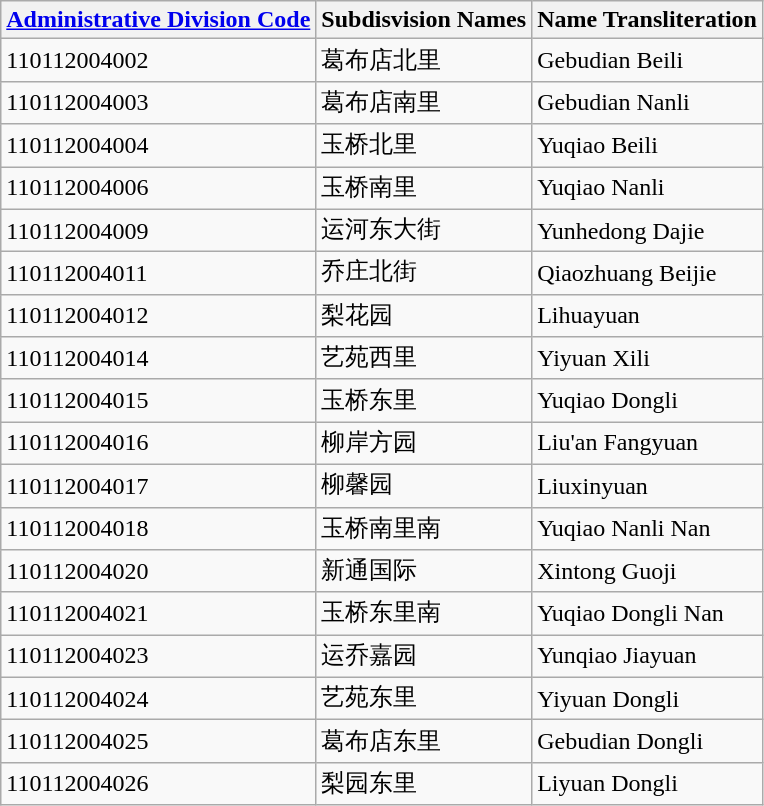<table class="wikitable sortable">
<tr>
<th><a href='#'>Administrative Division Code</a></th>
<th>Subdisvision Names</th>
<th>Name Transliteration</th>
</tr>
<tr>
<td>110112004002</td>
<td>葛布店北里</td>
<td>Gebudian Beili</td>
</tr>
<tr>
<td>110112004003</td>
<td>葛布店南里</td>
<td>Gebudian Nanli</td>
</tr>
<tr>
<td>110112004004</td>
<td>玉桥北里</td>
<td>Yuqiao Beili</td>
</tr>
<tr>
<td>110112004006</td>
<td>玉桥南里</td>
<td>Yuqiao Nanli</td>
</tr>
<tr>
<td>110112004009</td>
<td>运河东大街</td>
<td>Yunhedong Dajie</td>
</tr>
<tr>
<td>110112004011</td>
<td>乔庄北街</td>
<td>Qiaozhuang Beijie</td>
</tr>
<tr>
<td>110112004012</td>
<td>梨花园</td>
<td>Lihuayuan</td>
</tr>
<tr>
<td>110112004014</td>
<td>艺苑西里</td>
<td>Yiyuan Xili</td>
</tr>
<tr>
<td>110112004015</td>
<td>玉桥东里</td>
<td>Yuqiao Dongli</td>
</tr>
<tr>
<td>110112004016</td>
<td>柳岸方园</td>
<td>Liu'an Fangyuan</td>
</tr>
<tr>
<td>110112004017</td>
<td>柳馨园</td>
<td>Liuxinyuan</td>
</tr>
<tr>
<td>110112004018</td>
<td>玉桥南里南</td>
<td>Yuqiao Nanli Nan</td>
</tr>
<tr>
<td>110112004020</td>
<td>新通国际</td>
<td>Xintong Guoji</td>
</tr>
<tr>
<td>110112004021</td>
<td>玉桥东里南</td>
<td>Yuqiao Dongli Nan</td>
</tr>
<tr>
<td>110112004023</td>
<td>运乔嘉园</td>
<td>Yunqiao Jiayuan</td>
</tr>
<tr>
<td>110112004024</td>
<td>艺苑东里</td>
<td>Yiyuan Dongli</td>
</tr>
<tr>
<td>110112004025</td>
<td>葛布店东里</td>
<td>Gebudian Dongli</td>
</tr>
<tr>
<td>110112004026</td>
<td>梨园东里</td>
<td>Liyuan Dongli</td>
</tr>
</table>
